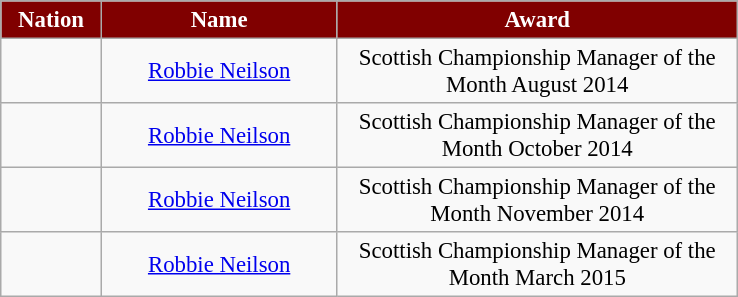<table class="wikitable" style="font-size: 95%; text-align: center;">
<tr>
<th scope="col" style="background:maroon; color:white; width:60px;">Nation</th>
<th scope="col" style="background:maroon; color:white; width:150px;">Name</th>
<th scope="col" style="background:maroon; color:white; width:260px;">Award</th>
</tr>
<tr>
<td></td>
<td><a href='#'>Robbie Neilson</a></td>
<td>Scottish Championship Manager of the Month August 2014</td>
</tr>
<tr>
<td></td>
<td><a href='#'>Robbie Neilson</a></td>
<td>Scottish Championship Manager of the Month October 2014</td>
</tr>
<tr>
<td></td>
<td><a href='#'>Robbie Neilson</a></td>
<td>Scottish Championship Manager of the Month November 2014</td>
</tr>
<tr>
<td></td>
<td><a href='#'>Robbie Neilson</a></td>
<td>Scottish Championship Manager of the Month March 2015</td>
</tr>
</table>
